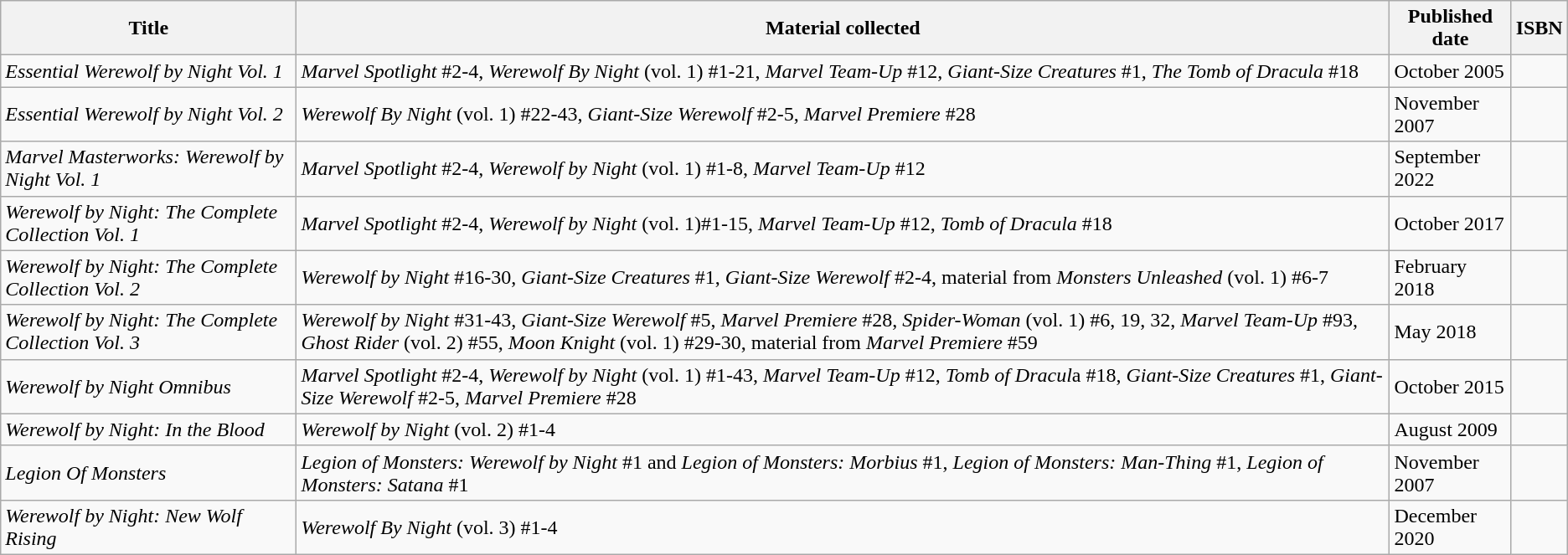<table class="wikitable">
<tr>
<th>Title</th>
<th>Material collected</th>
<th>Published date</th>
<th>ISBN</th>
</tr>
<tr>
<td><em>Essential Werewolf by Night Vol. 1</em></td>
<td><em>Marvel Spotlight</em> #2-4, <em>Werewolf By Night</em> (vol. 1) #1-21, <em>Marvel Team-Up</em> #12, <em>Giant-Size Creatures</em> #1, <em>The Tomb of Dracula</em> #18</td>
<td>October 2005</td>
<td></td>
</tr>
<tr>
<td><em>Essential Werewolf by Night Vol. 2</em></td>
<td><em>Werewolf By Night</em>  (vol. 1) #22-43, <em>Giant-Size Werewolf</em> #2-5, <em>Marvel Premiere</em> #28</td>
<td>November 2007</td>
<td></td>
</tr>
<tr>
<td><em>Marvel Masterworks: Werewolf by Night Vol. 1</em></td>
<td><em>Marvel Spotlight</em> #2-4, <em>Werewolf by Night</em> (vol. 1) #1-8, <em>Marvel Team-Up</em> #12</td>
<td>September 2022</td>
<td></td>
</tr>
<tr>
<td><em>Werewolf by Night: The Complete Collection Vol. 1</em></td>
<td><em>Marvel Spotlight</em> #2-4, <em>Werewolf by Night</em> (vol. 1)#1-15, <em>Marvel Team-Up</em> #12, <em>Tomb of Dracula</em> #18</td>
<td>October 2017</td>
<td></td>
</tr>
<tr>
<td><em>Werewolf by Night: The Complete Collection Vol. 2</em></td>
<td><em>Werewolf by Night</em> #16-30, <em>Giant-Size Creatures</em> #1, <em>Giant-Size Werewolf</em> #2-4, material from <em>Monsters Unleashed</em> (vol. 1) #6-7</td>
<td>February 2018</td>
<td></td>
</tr>
<tr>
<td><em>Werewolf by Night: The Complete Collection Vol. 3</em></td>
<td><em>Werewolf by Night</em> #31-43, <em>Giant-Size Werewolf</em> #5, <em>Marvel Premiere</em> #28, <em>Spider-Woman</em> (vol. 1) #6, 19, 32, <em>Marvel Team-Up</em> #93, <em>Ghost Rider</em> (vol. 2) #55, <em>Moon Knight</em> (vol. 1) #29-30, material from <em>Marvel Premiere</em> #59</td>
<td>May 2018</td>
<td></td>
</tr>
<tr>
<td><em>Werewolf by Night Omnibus</em></td>
<td><em>Marvel Spotlight</em> #2-4, <em>Werewolf by Night</em> (vol. 1) #1-43, <em>Marvel Team-Up</em> #12, <em>Tomb of Dracul</em>a #18, <em>Giant-Size Creatures</em> #1, <em>Giant-Size Werewolf</em> #2-5, <em>Marvel Premiere</em> #28</td>
<td>October 2015</td>
<td></td>
</tr>
<tr>
<td><em>Werewolf by Night: In the Blood</em></td>
<td><em>Werewolf by Night</em> (vol. 2) #1-4</td>
<td>August 2009</td>
<td></td>
</tr>
<tr>
<td><em>Legion Of Monsters</em></td>
<td><em>Legion of Monsters: Werewolf by Night</em> #1 and <em>Legion of Monsters: Morbius</em> #1, <em>Legion of Monsters: Man-Thing</em> #1, <em>Legion of Monsters: Satana</em> #1</td>
<td>November 2007</td>
<td></td>
</tr>
<tr>
<td><em>Werewolf by Night: New Wolf Rising</em></td>
<td><em>Werewolf By Night</em> (vol. 3) #1-4</td>
<td>December 2020</td>
<td></td>
</tr>
</table>
